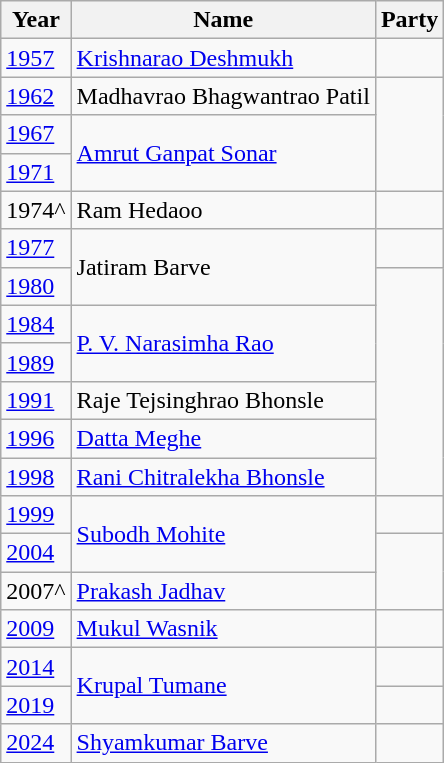<table class="wikitable">
<tr>
<th>Year</th>
<th>Name</th>
<th colspan="2">Party</th>
</tr>
<tr>
<td><a href='#'>1957</a></td>
<td><a href='#'>Krishnarao Deshmukh</a></td>
<td></td>
</tr>
<tr>
<td><a href='#'>1962</a></td>
<td>Madhavrao Bhagwantrao Patil</td>
</tr>
<tr>
<td><a href='#'>1967</a></td>
<td rowspan="2"><a href='#'>Amrut Ganpat Sonar</a></td>
</tr>
<tr>
<td><a href='#'>1971</a></td>
</tr>
<tr>
<td>1974^</td>
<td>Ram Hedaoo</td>
<td></td>
</tr>
<tr>
<td><a href='#'>1977</a></td>
<td rowspan="2">Jatiram Barve</td>
<td></td>
</tr>
<tr>
<td><a href='#'>1980</a></td>
</tr>
<tr>
<td><a href='#'>1984</a></td>
<td rowspan="2"><a href='#'>P. V. Narasimha Rao</a></td>
</tr>
<tr>
<td><a href='#'>1989</a></td>
</tr>
<tr>
<td><a href='#'>1991</a></td>
<td>Raje Tejsinghrao Bhonsle</td>
</tr>
<tr>
<td><a href='#'>1996</a></td>
<td><a href='#'>Datta Meghe</a></td>
</tr>
<tr>
<td><a href='#'>1998</a></td>
<td><a href='#'>Rani Chitralekha Bhonsle</a></td>
</tr>
<tr>
<td><a href='#'>1999</a></td>
<td rowspan="2"><a href='#'>Subodh Mohite</a></td>
<td></td>
</tr>
<tr>
<td><a href='#'>2004</a></td>
</tr>
<tr>
<td>2007^</td>
<td><a href='#'>Prakash Jadhav</a></td>
</tr>
<tr>
<td><a href='#'>2009</a></td>
<td><a href='#'>Mukul Wasnik</a></td>
<td></td>
</tr>
<tr>
<td><a href='#'>2014</a></td>
<td rowspan="2"><a href='#'>Krupal Tumane</a></td>
<td></td>
</tr>
<tr>
<td><a href='#'>2019</a></td>
</tr>
<tr>
<td><a href='#'>2024</a></td>
<td><a href='#'>Shyamkumar Barve</a></td>
<td></td>
</tr>
</table>
